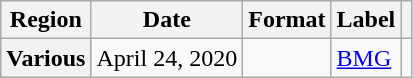<table class="wikitable plainrowheaders">
<tr>
<th scope="col">Region</th>
<th scope="col">Date</th>
<th scope="col">Format</th>
<th scope="col">Label</th>
<th scope="col"></th>
</tr>
<tr>
<th scope="row">Various</th>
<td>April 24, 2020</td>
<td></td>
<td><a href='#'>BMG</a></td>
<td style="text-align:center;"></td>
</tr>
</table>
